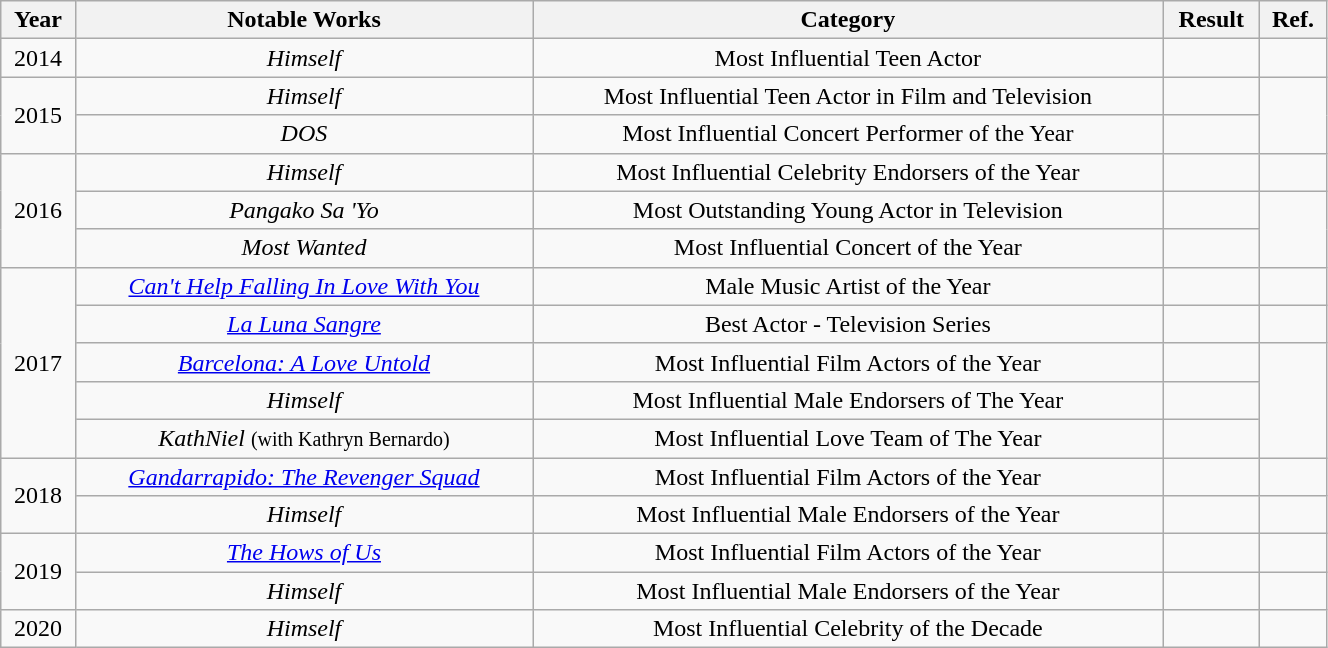<table class="wikitable" style="text-align:center" width=70%>
<tr>
<th>Year</th>
<th>Notable Works</th>
<th>Category</th>
<th>Result</th>
<th>Ref.</th>
</tr>
<tr>
<td>2014</td>
<td><em>Himself</em></td>
<td>Most Influential Teen Actor</td>
<td></td>
<td></td>
</tr>
<tr>
<td rowspan=2>2015</td>
<td><em>Himself</em></td>
<td>Most Influential Teen Actor in Film and Television</td>
<td></td>
<td rowspan=2></td>
</tr>
<tr>
<td><em>DOS</em></td>
<td>Most Influential Concert Performer of the Year</td>
<td></td>
</tr>
<tr>
<td rowspan=3>2016</td>
<td><em>Himself</em></td>
<td>Most Influential Celebrity Endorsers of the Year</td>
<td></td>
<td></td>
</tr>
<tr>
<td><em>Pangako Sa 'Yo</em></td>
<td>Most Outstanding Young Actor in Television</td>
<td></td>
<td rowspan=2></td>
</tr>
<tr>
<td><em>Most Wanted</em></td>
<td>Most Influential Concert of the Year</td>
<td></td>
</tr>
<tr>
<td rowspan=5>2017</td>
<td><em><a href='#'>Can't Help Falling In Love With You</a></em></td>
<td>Male Music Artist of the Year</td>
<td></td>
<td></td>
</tr>
<tr>
<td><em><a href='#'>La Luna Sangre</a></em></td>
<td>Best Actor - Television Series</td>
<td></td>
<td></td>
</tr>
<tr>
<td><em><a href='#'>Barcelona: A Love Untold</a></em></td>
<td>Most Influential Film Actors of the Year</td>
<td></td>
<td rowspan=3></td>
</tr>
<tr>
<td><em>Himself</em></td>
<td>Most Influential Male Endorsers of The Year</td>
<td></td>
</tr>
<tr>
<td><em>KathNiel</em> <small>(with Kathryn Bernardo)</small></td>
<td>Most Influential Love Team of The Year</td>
<td></td>
</tr>
<tr>
<td rowspan=2>2018</td>
<td><em><a href='#'>Gandarrapido: The Revenger Squad</a></em></td>
<td>Most Influential Film Actors of the Year</td>
<td></td>
<td></td>
</tr>
<tr>
<td><em>Himself</em></td>
<td>Most Influential Male Endorsers of the Year</td>
<td></td>
<td></td>
</tr>
<tr>
<td rowspan=2>2019</td>
<td><em><a href='#'>The Hows of Us</a></em></td>
<td>Most Influential Film Actors of the Year</td>
<td></td>
<td></td>
</tr>
<tr>
<td><em>Himself</em></td>
<td>Most Influential Male Endorsers of the Year</td>
<td></td>
<td></td>
</tr>
<tr>
<td>2020</td>
<td><em>Himself</em></td>
<td>Most Influential Celebrity of the Decade</td>
<td></td>
<td></td>
</tr>
</table>
